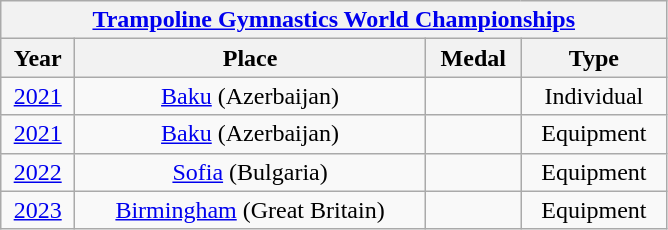<table class="wikitable center col2izq" style="text-align:center;width:445px;">
<tr>
<th colspan="4"><a href='#'>Trampoline Gymnastics World Championships</a></th>
</tr>
<tr>
<th>Year</th>
<th>Place</th>
<th>Medal</th>
<th>Type</th>
</tr>
<tr>
<td><a href='#'>2021</a></td>
<td><a href='#'>Baku</a> (Azerbaijan)</td>
<td></td>
<td>Individual</td>
</tr>
<tr>
<td><a href='#'>2021</a></td>
<td><a href='#'>Baku</a> (Azerbaijan)</td>
<td></td>
<td>Equipment</td>
</tr>
<tr>
<td><a href='#'>2022</a></td>
<td><a href='#'>Sofia</a> (Bulgaria)</td>
<td></td>
<td>Equipment</td>
</tr>
<tr>
<td><a href='#'>2023</a></td>
<td><a href='#'>Birmingham</a> (Great Britain)</td>
<td></td>
<td>Equipment</td>
</tr>
</table>
